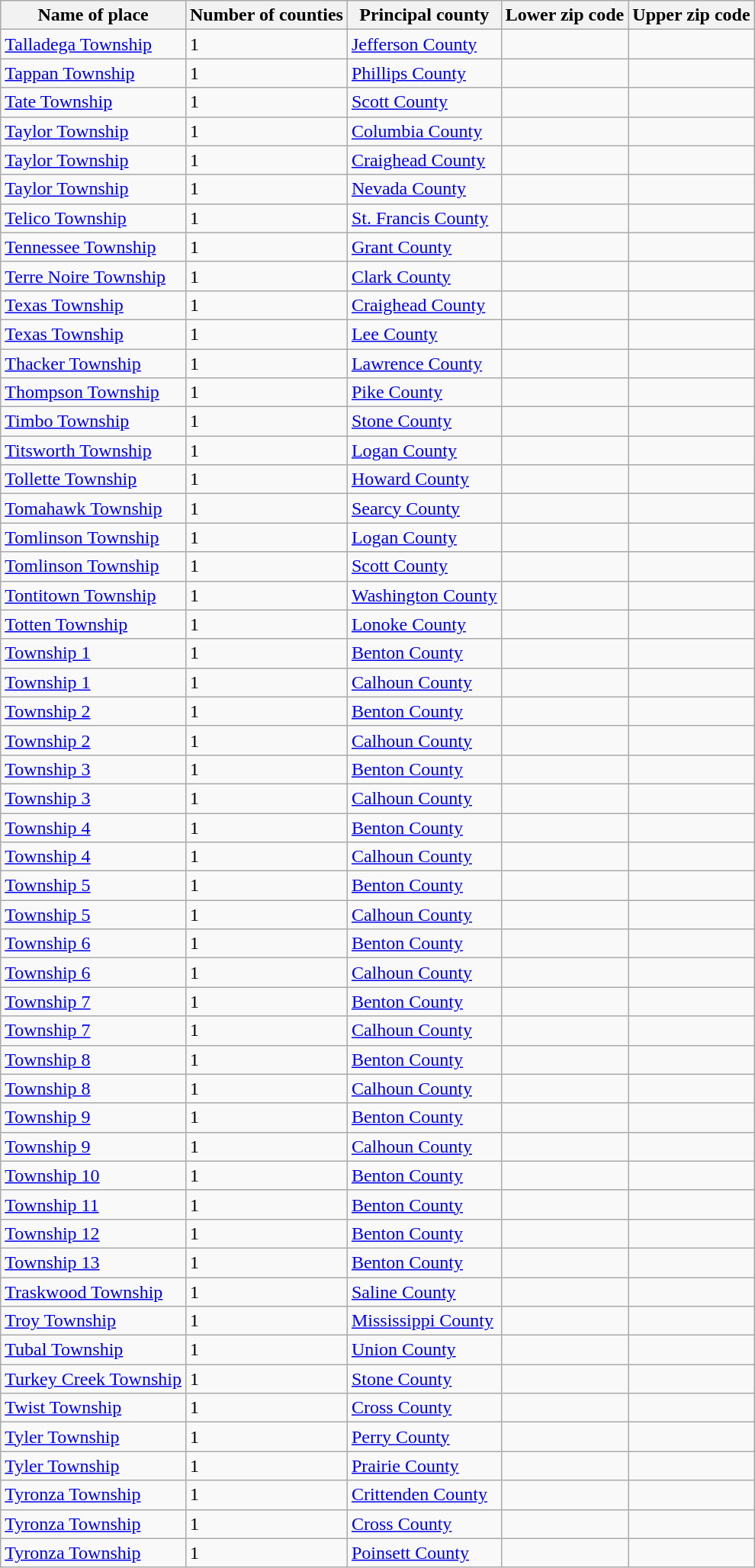<table class="wikitable">
<tr>
<th>Name of place</th>
<th>Number of counties</th>
<th>Principal county</th>
<th>Lower zip code</th>
<th>Upper zip code</th>
</tr>
<tr>
<td><a href='#'>Talladega Township</a></td>
<td>1</td>
<td><a href='#'>Jefferson County</a></td>
<td> </td>
<td> </td>
</tr>
<tr>
<td><a href='#'>Tappan Township</a></td>
<td>1</td>
<td><a href='#'>Phillips County</a></td>
<td> </td>
<td> </td>
</tr>
<tr>
<td><a href='#'>Tate Township</a></td>
<td>1</td>
<td><a href='#'>Scott County</a></td>
<td> </td>
<td> </td>
</tr>
<tr>
<td><a href='#'>Taylor Township</a></td>
<td>1</td>
<td><a href='#'>Columbia County</a></td>
<td> </td>
<td> </td>
</tr>
<tr>
<td><a href='#'>Taylor Township</a></td>
<td>1</td>
<td><a href='#'>Craighead County</a></td>
<td> </td>
<td> </td>
</tr>
<tr>
<td><a href='#'>Taylor Township</a></td>
<td>1</td>
<td><a href='#'>Nevada County</a></td>
<td> </td>
<td> </td>
</tr>
<tr>
<td><a href='#'>Telico Township</a></td>
<td>1</td>
<td><a href='#'>St. Francis County</a></td>
<td> </td>
<td> </td>
</tr>
<tr>
<td><a href='#'>Tennessee Township</a></td>
<td>1</td>
<td><a href='#'>Grant County</a></td>
<td> </td>
<td> </td>
</tr>
<tr>
<td><a href='#'>Terre Noire Township</a></td>
<td>1</td>
<td><a href='#'>Clark County</a></td>
<td> </td>
<td> </td>
</tr>
<tr>
<td><a href='#'>Texas Township</a></td>
<td>1</td>
<td><a href='#'>Craighead County</a></td>
<td> </td>
<td> </td>
</tr>
<tr>
<td><a href='#'>Texas Township</a></td>
<td>1</td>
<td><a href='#'>Lee County</a></td>
<td> </td>
<td> </td>
</tr>
<tr>
<td><a href='#'>Thacker Township</a></td>
<td>1</td>
<td><a href='#'>Lawrence County</a></td>
<td> </td>
<td> </td>
</tr>
<tr>
<td><a href='#'>Thompson Township</a></td>
<td>1</td>
<td><a href='#'>Pike County</a></td>
<td> </td>
<td> </td>
</tr>
<tr>
<td><a href='#'>Timbo Township</a></td>
<td>1</td>
<td><a href='#'>Stone County</a></td>
<td> </td>
<td> </td>
</tr>
<tr>
<td><a href='#'>Titsworth Township</a></td>
<td>1</td>
<td><a href='#'>Logan County</a></td>
<td> </td>
<td> </td>
</tr>
<tr>
<td><a href='#'>Tollette Township</a></td>
<td>1</td>
<td><a href='#'>Howard County</a></td>
<td> </td>
<td> </td>
</tr>
<tr>
<td><a href='#'>Tomahawk Township</a></td>
<td>1</td>
<td><a href='#'>Searcy County</a></td>
<td> </td>
<td> </td>
</tr>
<tr>
<td><a href='#'>Tomlinson Township</a></td>
<td>1</td>
<td><a href='#'>Logan County</a></td>
<td> </td>
<td> </td>
</tr>
<tr>
<td><a href='#'>Tomlinson Township</a></td>
<td>1</td>
<td><a href='#'>Scott County</a></td>
<td> </td>
<td> </td>
</tr>
<tr>
<td><a href='#'>Tontitown Township</a></td>
<td>1</td>
<td><a href='#'>Washington County</a></td>
<td> </td>
<td> </td>
</tr>
<tr>
<td><a href='#'>Totten Township</a></td>
<td>1</td>
<td><a href='#'>Lonoke County</a></td>
<td> </td>
<td> </td>
</tr>
<tr>
<td><a href='#'>Township 1</a></td>
<td>1</td>
<td><a href='#'>Benton County</a></td>
<td> </td>
<td> </td>
</tr>
<tr>
<td><a href='#'>Township 1</a></td>
<td>1</td>
<td><a href='#'>Calhoun County</a></td>
<td> </td>
<td> </td>
</tr>
<tr>
<td><a href='#'>Township 2</a></td>
<td>1</td>
<td><a href='#'>Benton County</a></td>
<td> </td>
<td> </td>
</tr>
<tr>
<td><a href='#'>Township 2</a></td>
<td>1</td>
<td><a href='#'>Calhoun County</a></td>
<td> </td>
<td> </td>
</tr>
<tr>
<td><a href='#'>Township 3</a></td>
<td>1</td>
<td><a href='#'>Benton County</a></td>
<td> </td>
<td> </td>
</tr>
<tr>
<td><a href='#'>Township 3</a></td>
<td>1</td>
<td><a href='#'>Calhoun County</a></td>
<td> </td>
<td> </td>
</tr>
<tr>
<td><a href='#'>Township 4</a></td>
<td>1</td>
<td><a href='#'>Benton County</a></td>
<td> </td>
<td> </td>
</tr>
<tr>
<td><a href='#'>Township 4</a></td>
<td>1</td>
<td><a href='#'>Calhoun County</a></td>
<td> </td>
<td> </td>
</tr>
<tr>
<td><a href='#'>Township 5</a></td>
<td>1</td>
<td><a href='#'>Benton County</a></td>
<td> </td>
<td> </td>
</tr>
<tr>
<td><a href='#'>Township 5</a></td>
<td>1</td>
<td><a href='#'>Calhoun County</a></td>
<td> </td>
<td> </td>
</tr>
<tr>
<td><a href='#'>Township 6</a></td>
<td>1</td>
<td><a href='#'>Benton County</a></td>
<td> </td>
<td> </td>
</tr>
<tr>
<td><a href='#'>Township 6</a></td>
<td>1</td>
<td><a href='#'>Calhoun County</a></td>
<td> </td>
<td> </td>
</tr>
<tr>
<td><a href='#'>Township 7</a></td>
<td>1</td>
<td><a href='#'>Benton County</a></td>
<td> </td>
<td> </td>
</tr>
<tr>
<td><a href='#'>Township 7</a></td>
<td>1</td>
<td><a href='#'>Calhoun County</a></td>
<td> </td>
<td> </td>
</tr>
<tr>
<td><a href='#'>Township 8</a></td>
<td>1</td>
<td><a href='#'>Benton County</a></td>
<td> </td>
<td> </td>
</tr>
<tr>
<td><a href='#'>Township 8</a></td>
<td>1</td>
<td><a href='#'>Calhoun County</a></td>
<td> </td>
<td> </td>
</tr>
<tr>
<td><a href='#'>Township 9</a></td>
<td>1</td>
<td><a href='#'>Benton County</a></td>
<td> </td>
<td> </td>
</tr>
<tr>
<td><a href='#'>Township 9</a></td>
<td>1</td>
<td><a href='#'>Calhoun County</a></td>
<td> </td>
<td> </td>
</tr>
<tr>
<td><a href='#'>Township 10</a></td>
<td>1</td>
<td><a href='#'>Benton County</a></td>
<td> </td>
<td> </td>
</tr>
<tr>
<td><a href='#'>Township 11</a></td>
<td>1</td>
<td><a href='#'>Benton County</a></td>
<td> </td>
<td> </td>
</tr>
<tr>
<td><a href='#'>Township 12</a></td>
<td>1</td>
<td><a href='#'>Benton County</a></td>
<td> </td>
<td> </td>
</tr>
<tr>
<td><a href='#'>Township 13</a></td>
<td>1</td>
<td><a href='#'>Benton County</a></td>
<td> </td>
<td> </td>
</tr>
<tr>
<td><a href='#'>Traskwood Township</a></td>
<td>1</td>
<td><a href='#'>Saline County</a></td>
<td> </td>
<td> </td>
</tr>
<tr>
<td><a href='#'>Troy Township</a></td>
<td>1</td>
<td><a href='#'>Mississippi County</a></td>
<td> </td>
<td> </td>
</tr>
<tr>
<td><a href='#'>Tubal Township</a></td>
<td>1</td>
<td><a href='#'>Union County</a></td>
<td> </td>
<td> </td>
</tr>
<tr>
<td><a href='#'>Turkey Creek Township</a></td>
<td>1</td>
<td><a href='#'>Stone County</a></td>
<td> </td>
<td> </td>
</tr>
<tr>
<td><a href='#'>Twist Township</a></td>
<td>1</td>
<td><a href='#'>Cross County</a></td>
<td> </td>
<td> </td>
</tr>
<tr>
<td><a href='#'>Tyler Township</a></td>
<td>1</td>
<td><a href='#'>Perry County</a></td>
<td> </td>
<td> </td>
</tr>
<tr>
<td><a href='#'>Tyler Township</a></td>
<td>1</td>
<td><a href='#'>Prairie County</a></td>
<td> </td>
<td> </td>
</tr>
<tr>
<td><a href='#'>Tyronza Township</a></td>
<td>1</td>
<td><a href='#'>Crittenden County</a></td>
<td> </td>
<td> </td>
</tr>
<tr>
<td><a href='#'>Tyronza Township</a></td>
<td>1</td>
<td><a href='#'>Cross County</a></td>
<td> </td>
<td> </td>
</tr>
<tr>
<td><a href='#'>Tyronza Township</a></td>
<td>1</td>
<td><a href='#'>Poinsett County</a></td>
<td> </td>
<td> </td>
</tr>
</table>
